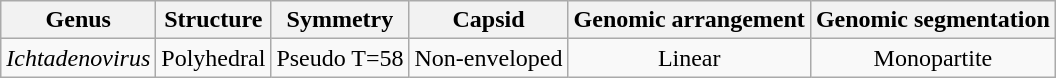<table class="wikitable sortable" style="text-align:center">
<tr>
<th>Genus</th>
<th>Structure</th>
<th>Symmetry</th>
<th>Capsid</th>
<th>Genomic arrangement</th>
<th>Genomic segmentation</th>
</tr>
<tr>
<td><em>Ichtadenovirus</em></td>
<td>Polyhedral</td>
<td>Pseudo T=58</td>
<td>Non-enveloped</td>
<td>Linear</td>
<td>Monopartite</td>
</tr>
</table>
